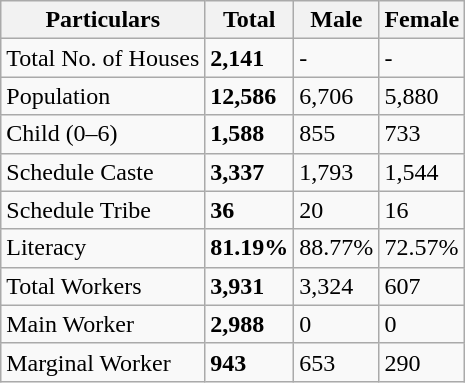<table class="wikitable">
<tr>
<th>Particulars</th>
<th>Total</th>
<th>Male</th>
<th>Female</th>
</tr>
<tr>
<td>Total No. of Houses</td>
<td><strong>2,141</strong></td>
<td>-</td>
<td>-</td>
</tr>
<tr>
<td>Population</td>
<td><strong>12,586</strong></td>
<td>6,706</td>
<td>5,880</td>
</tr>
<tr>
<td>Child (0–6)</td>
<td><strong>1,588</strong></td>
<td>855</td>
<td>733</td>
</tr>
<tr>
<td>Schedule Caste</td>
<td><strong>3,337</strong></td>
<td>1,793</td>
<td>1,544</td>
</tr>
<tr>
<td>Schedule Tribe</td>
<td><strong>36</strong></td>
<td>20</td>
<td>16</td>
</tr>
<tr>
<td>Literacy</td>
<td><strong>81.19%</strong></td>
<td>88.77%</td>
<td>72.57%</td>
</tr>
<tr>
<td>Total Workers</td>
<td><strong>3,931</strong></td>
<td>3,324</td>
<td>607</td>
</tr>
<tr>
<td>Main Worker</td>
<td><strong>2,988</strong></td>
<td>0</td>
<td>0</td>
</tr>
<tr>
<td>Marginal Worker</td>
<td><strong>943</strong></td>
<td>653</td>
<td>290</td>
</tr>
</table>
